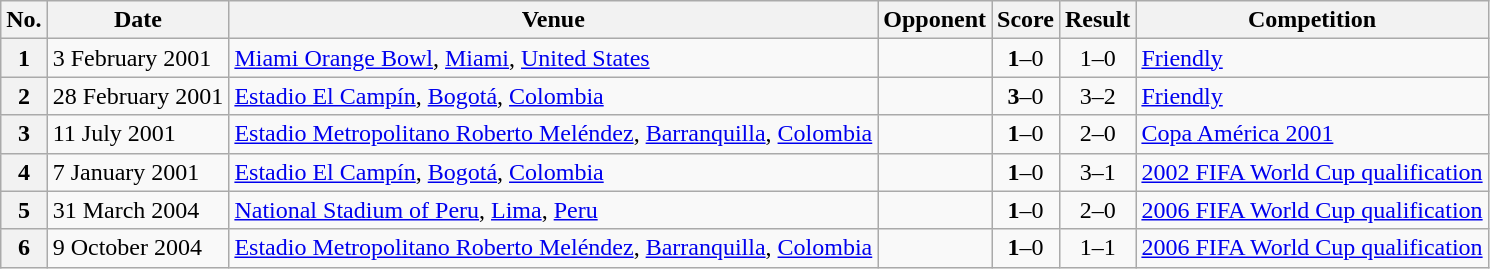<table class="wikitable sortable plainrowheaders">
<tr>
<th scope=col>No.</th>
<th scope=col data-sort-type=date>Date</th>
<th scope=col>Venue</th>
<th scope=col>Opponent</th>
<th scope=col>Score</th>
<th scope=col>Result</th>
<th scope=col>Competition</th>
</tr>
<tr>
<th scope=row>1</th>
<td>3 February 2001</td>
<td><a href='#'>Miami Orange Bowl</a>, <a href='#'>Miami</a>, <a href='#'>United States</a></td>
<td></td>
<td align=center><strong>1</strong>–0</td>
<td align=center>1–0</td>
<td><a href='#'>Friendly</a></td>
</tr>
<tr>
<th scope=row>2</th>
<td>28 February 2001</td>
<td><a href='#'>Estadio El Campín</a>, <a href='#'>Bogotá</a>, <a href='#'>Colombia</a></td>
<td></td>
<td align=center><strong>3</strong>–0</td>
<td align=center>3–2</td>
<td><a href='#'>Friendly</a></td>
</tr>
<tr>
<th scope=row>3</th>
<td>11 July 2001</td>
<td><a href='#'>Estadio Metropolitano Roberto Meléndez</a>, <a href='#'>Barranquilla</a>, <a href='#'>Colombia</a></td>
<td></td>
<td align=center><strong>1</strong>–0</td>
<td align=center>2–0</td>
<td><a href='#'>Copa América 2001</a></td>
</tr>
<tr>
<th scope=row>4</th>
<td>7 January 2001</td>
<td><a href='#'>Estadio El Campín</a>, <a href='#'>Bogotá</a>, <a href='#'>Colombia</a></td>
<td></td>
<td align=center><strong>1</strong>–0</td>
<td align=center>3–1</td>
<td><a href='#'>2002 FIFA World Cup qualification</a></td>
</tr>
<tr>
<th scope=row>5</th>
<td>31 March 2004</td>
<td><a href='#'>National Stadium of Peru</a>, <a href='#'>Lima</a>, <a href='#'>Peru</a></td>
<td></td>
<td align=center><strong>1</strong>–0</td>
<td align=center>2–0</td>
<td><a href='#'>2006 FIFA World Cup qualification</a></td>
</tr>
<tr>
<th scope=row>6</th>
<td>9 October 2004</td>
<td><a href='#'>Estadio Metropolitano Roberto Meléndez</a>, <a href='#'>Barranquilla</a>, <a href='#'>Colombia</a></td>
<td></td>
<td align=center><strong>1</strong>–0</td>
<td align=center>1–1</td>
<td><a href='#'>2006 FIFA World Cup qualification</a></td>
</tr>
</table>
